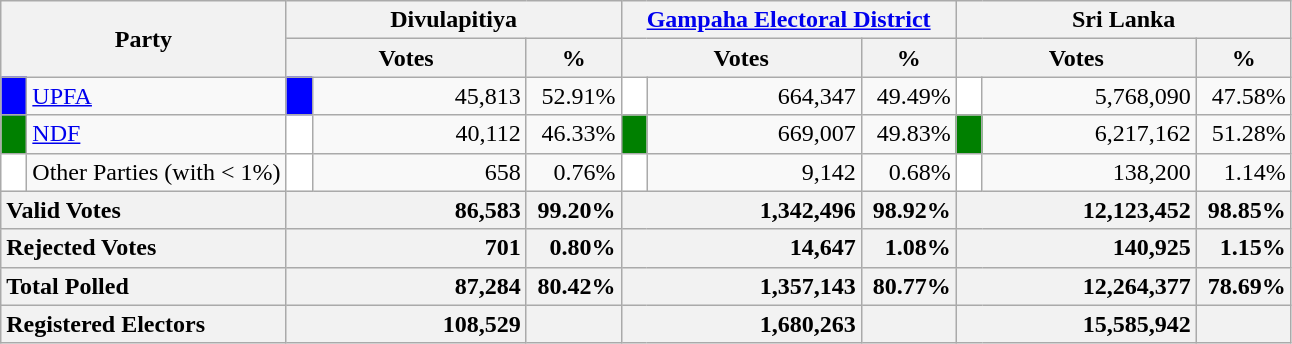<table class="wikitable">
<tr>
<th colspan="2" width="144px"rowspan="2">Party</th>
<th colspan="3" width="216px">Divulapitiya</th>
<th colspan="3" width="216px"><a href='#'>Gampaha Electoral District</a></th>
<th colspan="3" width="216px">Sri Lanka</th>
</tr>
<tr>
<th colspan="2" width="144px">Votes</th>
<th>%</th>
<th colspan="2" width="144px">Votes</th>
<th>%</th>
<th colspan="2" width="144px">Votes</th>
<th>%</th>
</tr>
<tr>
<td style="background-color:blue;" width="10px"></td>
<td style="text-align:left;"><a href='#'>UPFA</a></td>
<td style="background-color:blue;" width="10px"></td>
<td style="text-align:right;">45,813</td>
<td style="text-align:right;">52.91%</td>
<td style="background-color:white;" width="10px"></td>
<td style="text-align:right;">664,347</td>
<td style="text-align:right;">49.49%</td>
<td style="background-color:white;" width="10px"></td>
<td style="text-align:right;">5,768,090</td>
<td style="text-align:right;">47.58%</td>
</tr>
<tr>
<td style="background-color:green;" width="10px"></td>
<td style="text-align:left;"><a href='#'>NDF</a></td>
<td style="background-color:white;" width="10px"></td>
<td style="text-align:right;">40,112</td>
<td style="text-align:right;">46.33%</td>
<td style="background-color:green;" width="10px"></td>
<td style="text-align:right;">669,007</td>
<td style="text-align:right;">49.83%</td>
<td style="background-color:green;" width="10px"></td>
<td style="text-align:right;">6,217,162</td>
<td style="text-align:right;">51.28%</td>
</tr>
<tr>
<td style="background-color:white;" width="10px"></td>
<td style="text-align:left;">Other Parties (with < 1%)</td>
<td style="background-color:white;" width="10px"></td>
<td style="text-align:right;">658</td>
<td style="text-align:right;">0.76%</td>
<td style="background-color:white;" width="10px"></td>
<td style="text-align:right;">9,142</td>
<td style="text-align:right;">0.68%</td>
<td style="background-color:white;" width="10px"></td>
<td style="text-align:right;">138,200</td>
<td style="text-align:right;">1.14%</td>
</tr>
<tr>
<th colspan="2" width="144px"style="text-align:left;">Valid Votes</th>
<th style="text-align:right;"colspan="2" width="144px">86,583</th>
<th style="text-align:right;">99.20%</th>
<th style="text-align:right;"colspan="2" width="144px">1,342,496</th>
<th style="text-align:right;">98.92%</th>
<th style="text-align:right;"colspan="2" width="144px">12,123,452</th>
<th style="text-align:right;">98.85%</th>
</tr>
<tr>
<th colspan="2" width="144px"style="text-align:left;">Rejected Votes</th>
<th style="text-align:right;"colspan="2" width="144px">701</th>
<th style="text-align:right;">0.80%</th>
<th style="text-align:right;"colspan="2" width="144px">14,647</th>
<th style="text-align:right;">1.08%</th>
<th style="text-align:right;"colspan="2" width="144px">140,925</th>
<th style="text-align:right;">1.15%</th>
</tr>
<tr>
<th colspan="2" width="144px"style="text-align:left;">Total Polled</th>
<th style="text-align:right;"colspan="2" width="144px">87,284</th>
<th style="text-align:right;">80.42%</th>
<th style="text-align:right;"colspan="2" width="144px">1,357,143</th>
<th style="text-align:right;">80.77%</th>
<th style="text-align:right;"colspan="2" width="144px">12,264,377</th>
<th style="text-align:right;">78.69%</th>
</tr>
<tr>
<th colspan="2" width="144px"style="text-align:left;">Registered Electors</th>
<th style="text-align:right;"colspan="2" width="144px">108,529</th>
<th></th>
<th style="text-align:right;"colspan="2" width="144px">1,680,263</th>
<th></th>
<th style="text-align:right;"colspan="2" width="144px">15,585,942</th>
<th></th>
</tr>
</table>
